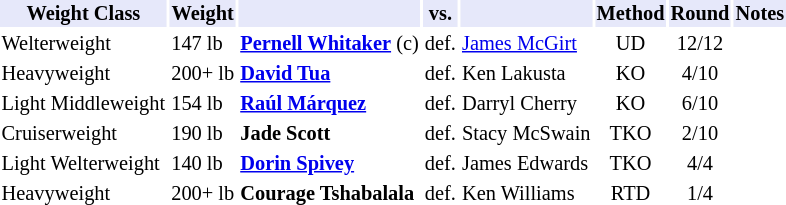<table class="toccolours" style="font-size: 85%;">
<tr>
<th style="background:#e6e8fa; color:#000; text-align:center;">Weight Class</th>
<th style="background:#e6e8fa; color:#000; text-align:center;">Weight</th>
<th style="background:#e6e8fa; color:#000; text-align:center;"></th>
<th style="background:#e6e8fa; color:#000; text-align:center;">vs.</th>
<th style="background:#e6e8fa; color:#000; text-align:center;"></th>
<th style="background:#e6e8fa; color:#000; text-align:center;">Method</th>
<th style="background:#e6e8fa; color:#000; text-align:center;">Round</th>
<th style="background:#e6e8fa; color:#000; text-align:center;">Notes</th>
</tr>
<tr>
<td>Welterweight</td>
<td>147 lb</td>
<td><strong><a href='#'>Pernell Whitaker</a></strong> (c)</td>
<td>def.</td>
<td><a href='#'>James McGirt</a></td>
<td align=center>UD</td>
<td align=center>12/12</td>
<td></td>
</tr>
<tr>
<td>Heavyweight</td>
<td>200+ lb</td>
<td><strong><a href='#'>David Tua</a></strong></td>
<td>def.</td>
<td>Ken Lakusta</td>
<td align=center>KO</td>
<td align=center>4/10</td>
</tr>
<tr>
<td>Light Middleweight</td>
<td>154 lb</td>
<td><strong><a href='#'>Raúl Márquez</a></strong></td>
<td>def.</td>
<td>Darryl Cherry</td>
<td align=center>KO</td>
<td align=center>6/10</td>
</tr>
<tr>
<td>Cruiserweight</td>
<td>190 lb</td>
<td><strong>Jade Scott</strong></td>
<td>def.</td>
<td>Stacy McSwain</td>
<td align=center>TKO</td>
<td align=center>2/10</td>
</tr>
<tr>
<td>Light Welterweight</td>
<td>140 lb</td>
<td><strong><a href='#'>Dorin Spivey</a></strong></td>
<td>def.</td>
<td>James Edwards</td>
<td align=center>TKO</td>
<td align=center>4/4</td>
</tr>
<tr>
<td>Heavyweight</td>
<td>200+ lb</td>
<td><strong>Courage Tshabalala</strong></td>
<td>def.</td>
<td>Ken Williams</td>
<td align=center>RTD</td>
<td align=center>1/4</td>
</tr>
</table>
